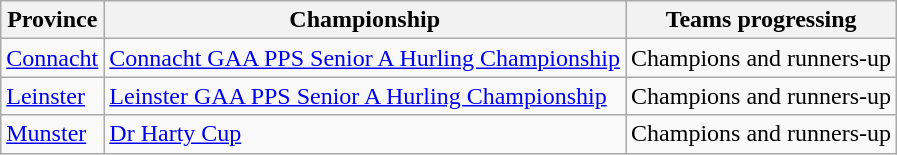<table class=wikitable>
<tr>
<th>Province</th>
<th>Championship</th>
<th>Teams progressing</th>
</tr>
<tr>
<td><a href='#'>Connacht</a></td>
<td><a href='#'>Connacht GAA PPS Senior A Hurling Championship</a></td>
<td>Champions and runners-up</td>
</tr>
<tr>
<td><a href='#'>Leinster</a></td>
<td><a href='#'>Leinster GAA PPS Senior A Hurling Championship</a></td>
<td>Champions and runners-up</td>
</tr>
<tr>
<td><a href='#'>Munster</a></td>
<td><a href='#'>Dr Harty Cup</a></td>
<td>Champions and runners-up</td>
</tr>
</table>
